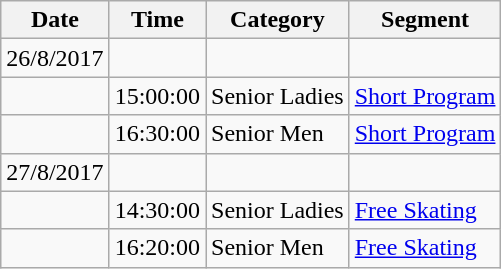<table class="wikitable">
<tr>
<th>Date</th>
<th>Time</th>
<th>Category</th>
<th>Segment</th>
</tr>
<tr>
<td>26/8/2017</td>
<td></td>
<td></td>
<td></td>
</tr>
<tr>
<td></td>
<td>15:00:00</td>
<td>Senior Ladies</td>
<td><a href='#'>Short Program</a></td>
</tr>
<tr>
<td></td>
<td>16:30:00</td>
<td>Senior Men</td>
<td><a href='#'>Short Program</a></td>
</tr>
<tr>
<td>27/8/2017</td>
<td></td>
<td></td>
<td></td>
</tr>
<tr>
<td></td>
<td>14:30:00</td>
<td>Senior Ladies</td>
<td><a href='#'>Free Skating</a></td>
</tr>
<tr>
<td></td>
<td>16:20:00</td>
<td>Senior Men</td>
<td><a href='#'>Free Skating</a></td>
</tr>
</table>
